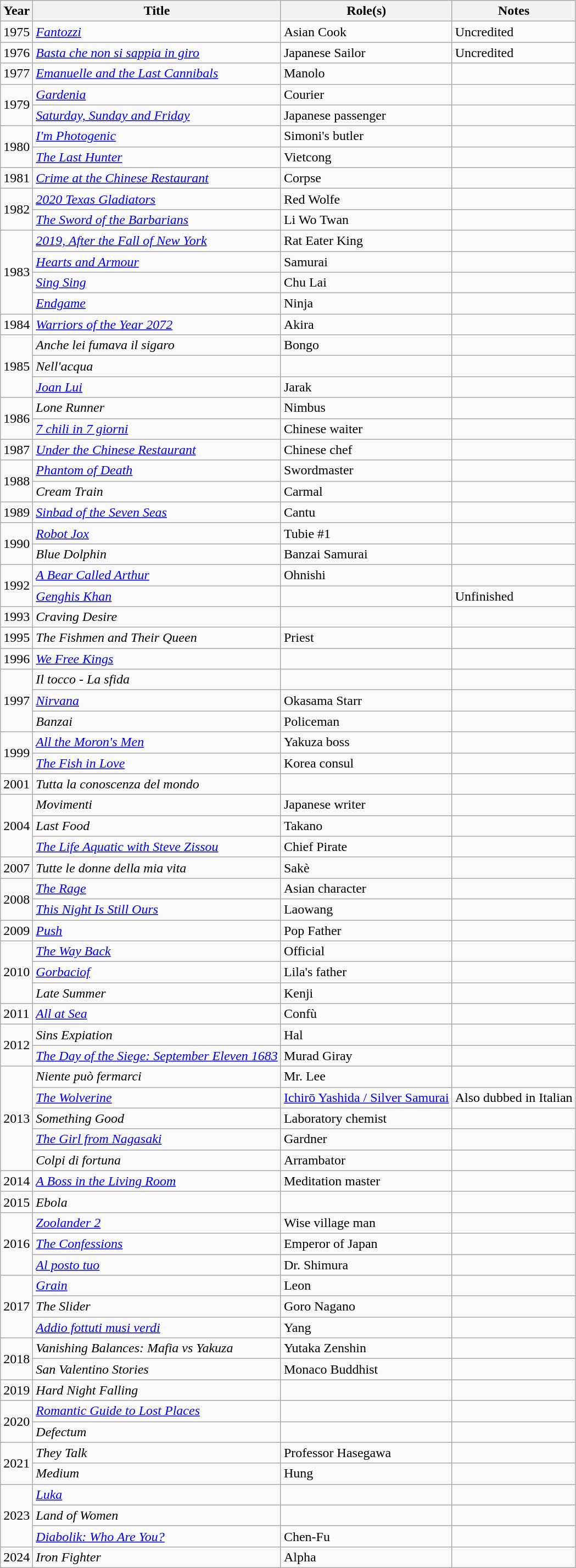<table class="wikitable plainrowheaders sortable">
<tr>
<th scope="col">Year</th>
<th scope="col">Title</th>
<th scope="col">Role(s)</th>
<th scope="col" class="unsortable">Notes</th>
</tr>
<tr>
<td>1975</td>
<td><em><a href='#'>Fantozzi</a></em></td>
<td>Asian Cook</td>
<td>Uncredited</td>
</tr>
<tr>
<td>1976</td>
<td><em><a href='#'>Basta che non si sappia in giro</a></em></td>
<td>Japanese Sailor</td>
<td>Uncredited</td>
</tr>
<tr>
<td>1977</td>
<td><em><a href='#'>Emanuelle and the Last Cannibals</a></em></td>
<td>Manolo</td>
<td></td>
</tr>
<tr>
<td rowspan=2>1979</td>
<td><em><a href='#'>Gardenia</a></em></td>
<td>Courier</td>
<td></td>
</tr>
<tr>
<td><em><a href='#'>Saturday, Sunday and Friday</a></em></td>
<td>Japanese passenger</td>
<td></td>
</tr>
<tr>
<td rowspan=2>1980</td>
<td><em><a href='#'>I'm Photogenic</a></em></td>
<td>Simoni's butler</td>
<td></td>
</tr>
<tr>
<td><em><a href='#'>The Last Hunter</a></em></td>
<td>Vietcong</td>
<td></td>
</tr>
<tr>
<td>1981</td>
<td><em><a href='#'>Crime at the Chinese Restaurant</a></em></td>
<td>Corpse</td>
<td></td>
</tr>
<tr>
<td rowspan=2>1982</td>
<td><em><a href='#'>2020 Texas Gladiators</a></em></td>
<td>Red Wolfe</td>
<td></td>
</tr>
<tr>
<td><em><a href='#'>The Sword of the Barbarians</a></em></td>
<td>Li Wo Twan</td>
<td></td>
</tr>
<tr>
<td rowspan=4>1983</td>
<td><em><a href='#'>2019, After the Fall of New York</a></em></td>
<td>Rat Eater King</td>
<td></td>
</tr>
<tr>
<td><em><a href='#'>Hearts and Armour</a></em></td>
<td>Samurai</td>
<td></td>
</tr>
<tr>
<td><em><a href='#'>Sing Sing</a></em></td>
<td>Chu Lai</td>
<td></td>
</tr>
<tr>
<td><em><a href='#'>Endgame</a></em></td>
<td>Ninja</td>
<td></td>
</tr>
<tr>
<td>1984</td>
<td><em><a href='#'>Warriors of the Year 2072</a></em></td>
<td>Akira</td>
<td></td>
</tr>
<tr>
<td rowspan=3>1985</td>
<td><em>Anche lei fumava il sigaro</em></td>
<td>Bongo</td>
<td></td>
</tr>
<tr>
<td><em>Nell'acqua</em></td>
<td></td>
<td></td>
</tr>
<tr>
<td><em><a href='#'>Joan Lui</a></em></td>
<td>Jarak</td>
<td></td>
</tr>
<tr>
<td rowspan=2>1986</td>
<td><em>Lone Runner</em></td>
<td>Nimbus</td>
<td></td>
</tr>
<tr>
<td><em><a href='#'>7 chili in 7 giorni</a></em></td>
<td>Chinese waiter</td>
<td></td>
</tr>
<tr>
<td>1987</td>
<td><em><a href='#'>Under the Chinese Restaurant</a></em></td>
<td>Chinese chef</td>
<td></td>
</tr>
<tr>
<td rowspan=2>1988</td>
<td><em><a href='#'>Phantom of Death</a></em></td>
<td>Swordmaster</td>
<td></td>
</tr>
<tr>
<td><em>Cream Train</em></td>
<td>Carmal</td>
<td></td>
</tr>
<tr>
<td>1989</td>
<td><em><a href='#'>Sinbad of the Seven Seas</a></em></td>
<td>Cantu</td>
<td></td>
</tr>
<tr>
<td rowspan=2>1990</td>
<td><em><a href='#'>Robot Jox</a></em></td>
<td>Tubie #1</td>
<td></td>
</tr>
<tr>
<td><em>Blue Dolphin</em></td>
<td>Banzai Samurai</td>
<td></td>
</tr>
<tr>
<td rowspan=2>1992</td>
<td><em><a href='#'>A Bear Called Arthur</a></em></td>
<td>Ohnishi</td>
<td></td>
</tr>
<tr>
<td><em><a href='#'>Genghis Khan</a></em></td>
<td></td>
<td>Unfinished</td>
</tr>
<tr>
<td>1993</td>
<td><em>Craving Desire</em></td>
<td></td>
<td></td>
</tr>
<tr>
<td>1995</td>
<td><em>The Fishmen and Their Queen</em></td>
<td>Priest</td>
<td></td>
</tr>
<tr>
<td>1996</td>
<td><em><a href='#'>We Free Kings</a></em></td>
<td></td>
<td></td>
</tr>
<tr>
<td rowspan=3>1997</td>
<td><em>Il tocco - La sfida</em></td>
<td></td>
<td></td>
</tr>
<tr>
<td><em><a href='#'>Nirvana</a></em></td>
<td>Okasama Starr</td>
<td></td>
</tr>
<tr>
<td><em>Banzai</em></td>
<td>Policeman</td>
<td></td>
</tr>
<tr>
<td rowspan=2>1999</td>
<td><em><a href='#'>All the Moron's Men</a></em></td>
<td>Yakuza boss</td>
<td></td>
</tr>
<tr>
<td><em><a href='#'>The Fish in Love</a></em></td>
<td>Korea consul</td>
<td></td>
</tr>
<tr>
<td>2001</td>
<td><em>Tutta la conoscenza del mondo</em></td>
<td></td>
<td></td>
</tr>
<tr>
<td rowspan=3>2004</td>
<td><em>Movimenti</em></td>
<td>Japanese writer</td>
<td></td>
</tr>
<tr>
<td><em>Last Food</em></td>
<td>Takano</td>
<td></td>
</tr>
<tr>
<td><em><a href='#'>The Life Aquatic with Steve Zissou</a></em></td>
<td>Chief Pirate</td>
<td></td>
</tr>
<tr>
<td>2007</td>
<td><em>Tutte le donne della mia vita</em></td>
<td>Sakè</td>
<td></td>
</tr>
<tr>
<td rowspan=2>2008</td>
<td><em><a href='#'>The Rage</a></em></td>
<td>Asian character</td>
<td></td>
</tr>
<tr>
<td><em><a href='#'>This Night Is Still Ours</a></em></td>
<td>Laowang</td>
<td></td>
</tr>
<tr>
<td>2009</td>
<td><em><a href='#'>Push</a></em></td>
<td>Pop Father</td>
<td></td>
</tr>
<tr>
<td rowspan=3>2010</td>
<td><em><a href='#'>The Way Back</a></em></td>
<td>Official</td>
<td></td>
</tr>
<tr>
<td><em><a href='#'>Gorbaciof</a></em></td>
<td>Lila's father</td>
<td></td>
</tr>
<tr>
<td><em>Late Summer</em></td>
<td>Kenji</td>
<td></td>
</tr>
<tr>
<td>2011</td>
<td><em><a href='#'>All at Sea</a></em></td>
<td>Confù</td>
<td></td>
</tr>
<tr>
<td rowspan=2>2012</td>
<td><em>Sins Expiation</em></td>
<td>Hal</td>
<td></td>
</tr>
<tr>
<td><em><a href='#'>The Day of the Siege: September Eleven 1683</a></em></td>
<td>Murad Giray</td>
<td></td>
</tr>
<tr>
<td rowspan=5>2013</td>
<td><em>Niente può fermarci</em></td>
<td>Mr. Lee</td>
<td></td>
</tr>
<tr>
<td><em><a href='#'>The Wolverine</a></em></td>
<td><a href='#'>Ichirō Yashida / Silver Samurai</a></td>
<td>Also dubbed in Italian</td>
</tr>
<tr>
<td><em>Something Good</em></td>
<td>Laboratory chemist</td>
<td></td>
</tr>
<tr>
<td><em><a href='#'>The Girl from Nagasaki</a></em></td>
<td>Gardner</td>
<td></td>
</tr>
<tr>
<td><em>Colpi di fortuna</em></td>
<td>Arrambator</td>
<td></td>
</tr>
<tr>
<td>2014</td>
<td><em><a href='#'>A Boss in the Living Room</a></em></td>
<td>Meditation master</td>
<td></td>
</tr>
<tr>
<td>2015</td>
<td><em>Ebola</em></td>
<td></td>
<td></td>
</tr>
<tr>
<td rowspan=3>2016</td>
<td><em><a href='#'>Zoolander 2</a></em></td>
<td>Wise village man</td>
<td></td>
</tr>
<tr>
<td><em><a href='#'>The Confessions</a></em></td>
<td>Emperor of Japan</td>
<td></td>
</tr>
<tr>
<td><em><a href='#'>Al posto tuo</a></em></td>
<td>Dr. Shimura</td>
<td></td>
</tr>
<tr>
<td rowspan=3>2017</td>
<td><em><a href='#'>Grain</a></em></td>
<td>Leon</td>
<td></td>
</tr>
<tr>
<td><em>The Slider</em></td>
<td>Goro Nagano</td>
<td></td>
</tr>
<tr>
<td><em><a href='#'>Addio fottuti musi verdi</a></em></td>
<td>Yang</td>
<td></td>
</tr>
<tr>
<td rowspan=2>2018</td>
<td><em>Vanishing Balances: Mafia vs Yakuza</em></td>
<td>Yutaka Zenshin</td>
<td></td>
</tr>
<tr>
<td><em>San Valentino Stories</em></td>
<td>Monaco Buddhist</td>
<td></td>
</tr>
<tr>
<td>2019</td>
<td><em>Hard Night Falling</em></td>
<td></td>
<td></td>
</tr>
<tr>
<td rowspan=2>2020</td>
<td><em><a href='#'>Romantic Guide to Lost Places</a></em></td>
<td></td>
<td></td>
</tr>
<tr>
<td><em>Defectum</em></td>
<td></td>
<td></td>
</tr>
<tr>
<td rowspan=2>2021</td>
<td><em>They Talk</em></td>
<td>Professor Hasegawa</td>
<td></td>
</tr>
<tr>
<td><em>Medium</em></td>
<td>Hung</td>
<td></td>
</tr>
<tr>
<td rowspan=3>2023</td>
<td><em><a href='#'>Luka</a></em></td>
<td></td>
<td></td>
</tr>
<tr>
<td><em>Land of Women</em></td>
<td></td>
<td></td>
</tr>
<tr>
<td><em><a href='#'>Diabolik: Who Are You?</a></em></td>
<td>Chen-Fu</td>
<td></td>
</tr>
<tr>
<td>2024</td>
<td><em>Iron Fighter</em></td>
<td>Alpha</td>
<td></td>
</tr>
</table>
